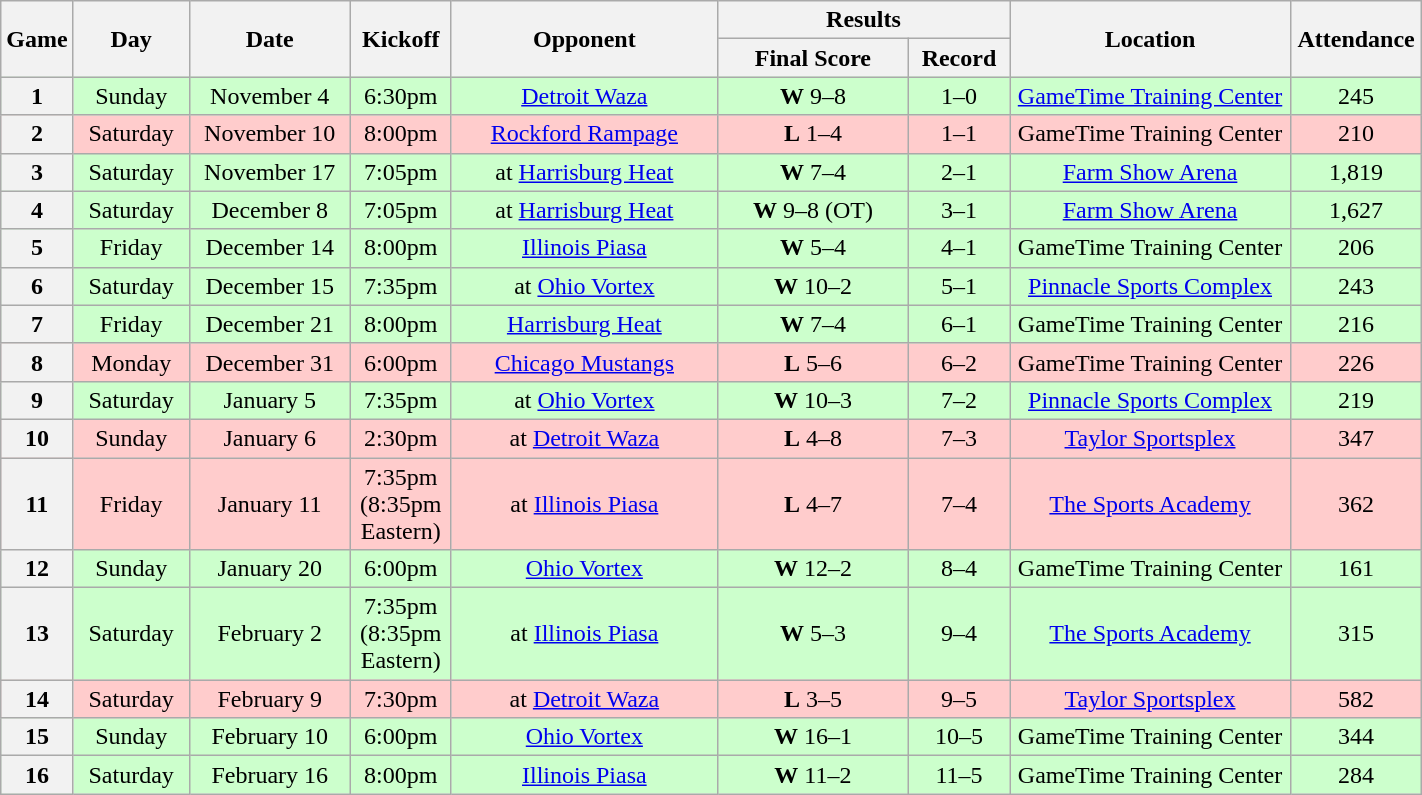<table class="wikitable">
<tr>
<th rowspan="2" width="40">Game</th>
<th rowspan="2" width="70">Day</th>
<th rowspan="2" width="100">Date</th>
<th rowspan="2" width="60">Kickoff</th>
<th rowspan="2" width="170">Opponent</th>
<th colspan="2" width="180">Results</th>
<th rowspan="2" width="180">Location</th>
<th rowspan="2" width="80">Attendance</th>
</tr>
<tr>
<th width="120">Final Score</th>
<th width="60">Record</th>
</tr>
<tr align="center" bgcolor="#CCFFCC">
<th>1</th>
<td>Sunday</td>
<td>November 4</td>
<td>6:30pm</td>
<td><a href='#'>Detroit Waza</a></td>
<td><strong>W</strong> 9–8</td>
<td>1–0</td>
<td><a href='#'>GameTime Training Center</a></td>
<td>245</td>
</tr>
<tr align="center" bgcolor="#FFCCCC">
<th>2</th>
<td>Saturday</td>
<td>November 10</td>
<td>8:00pm</td>
<td><a href='#'>Rockford Rampage</a></td>
<td><strong>L</strong> 1–4</td>
<td>1–1</td>
<td>GameTime Training Center</td>
<td>210</td>
</tr>
<tr align="center" bgcolor="#CCFFCC">
<th>3</th>
<td>Saturday</td>
<td>November 17</td>
<td>7:05pm</td>
<td>at <a href='#'>Harrisburg Heat</a></td>
<td><strong>W</strong> 7–4</td>
<td>2–1</td>
<td><a href='#'>Farm Show Arena</a></td>
<td>1,819</td>
</tr>
<tr align="center" bgcolor="#CCFFCC">
<th>4</th>
<td>Saturday</td>
<td>December 8</td>
<td>7:05pm</td>
<td>at <a href='#'>Harrisburg Heat</a></td>
<td><strong>W</strong> 9–8 (OT)</td>
<td>3–1</td>
<td><a href='#'>Farm Show Arena</a></td>
<td>1,627</td>
</tr>
<tr align="center" bgcolor="#CCFFCC">
<th>5</th>
<td>Friday</td>
<td>December 14</td>
<td>8:00pm</td>
<td><a href='#'>Illinois Piasa</a></td>
<td><strong>W</strong> 5–4</td>
<td>4–1</td>
<td>GameTime Training Center</td>
<td>206</td>
</tr>
<tr align="center" bgcolor="#CCFFCC">
<th>6</th>
<td>Saturday</td>
<td>December 15</td>
<td>7:35pm</td>
<td>at <a href='#'>Ohio Vortex</a></td>
<td><strong>W</strong> 10–2</td>
<td>5–1</td>
<td><a href='#'>Pinnacle Sports Complex</a></td>
<td>243</td>
</tr>
<tr align="center" bgcolor="#CCFFCC">
<th>7</th>
<td>Friday</td>
<td>December 21</td>
<td>8:00pm</td>
<td><a href='#'>Harrisburg Heat</a></td>
<td><strong>W</strong> 7–4</td>
<td>6–1</td>
<td>GameTime Training Center</td>
<td>216</td>
</tr>
<tr align="center" bgcolor="#FFCCCC">
<th>8</th>
<td>Monday</td>
<td>December 31</td>
<td>6:00pm</td>
<td><a href='#'>Chicago Mustangs</a></td>
<td><strong>L</strong> 5–6</td>
<td>6–2</td>
<td>GameTime Training Center</td>
<td>226</td>
</tr>
<tr align="center" bgcolor="#CCFFCC">
<th>9</th>
<td>Saturday</td>
<td>January 5</td>
<td>7:35pm</td>
<td>at <a href='#'>Ohio Vortex</a></td>
<td><strong>W</strong> 10–3</td>
<td>7–2</td>
<td><a href='#'>Pinnacle Sports Complex</a></td>
<td>219</td>
</tr>
<tr align="center" bgcolor="#FFCCCC">
<th>10</th>
<td>Sunday</td>
<td>January 6</td>
<td>2:30pm</td>
<td>at <a href='#'>Detroit Waza</a></td>
<td><strong>L</strong> 4–8</td>
<td>7–3</td>
<td><a href='#'>Taylor Sportsplex</a></td>
<td>347</td>
</tr>
<tr align="center" bgcolor="#FFCCCC">
<th>11</th>
<td>Friday</td>
<td>January 11</td>
<td>7:35pm<br>(8:35pm Eastern)</td>
<td>at <a href='#'>Illinois Piasa</a></td>
<td><strong>L</strong> 4–7</td>
<td>7–4</td>
<td><a href='#'>The Sports Academy</a></td>
<td>362</td>
</tr>
<tr align="center" bgcolor="#CCFFCC">
<th>12</th>
<td>Sunday</td>
<td>January 20</td>
<td>6:00pm</td>
<td><a href='#'>Ohio Vortex</a></td>
<td><strong>W</strong> 12–2</td>
<td>8–4</td>
<td>GameTime Training Center</td>
<td>161</td>
</tr>
<tr align="center" bgcolor="#CCFFCC">
<th>13</th>
<td>Saturday</td>
<td>February 2</td>
<td>7:35pm<br>(8:35pm Eastern)</td>
<td>at <a href='#'>Illinois Piasa</a></td>
<td><strong>W</strong> 5–3</td>
<td>9–4</td>
<td><a href='#'>The Sports Academy</a></td>
<td>315</td>
</tr>
<tr align="center" bgcolor="#FFCCCC">
<th>14</th>
<td>Saturday</td>
<td>February 9</td>
<td>7:30pm</td>
<td>at <a href='#'>Detroit Waza</a></td>
<td><strong>L</strong> 3–5</td>
<td>9–5</td>
<td><a href='#'>Taylor Sportsplex</a></td>
<td>582</td>
</tr>
<tr align="center" bgcolor="#CCFFCC">
<th>15</th>
<td>Sunday</td>
<td>February 10</td>
<td>6:00pm</td>
<td><a href='#'>Ohio Vortex</a></td>
<td><strong>W</strong> 16–1</td>
<td>10–5</td>
<td>GameTime Training Center</td>
<td>344</td>
</tr>
<tr align="center" bgcolor="#CCFFCC">
<th>16</th>
<td>Saturday</td>
<td>February 16</td>
<td>8:00pm</td>
<td><a href='#'>Illinois Piasa</a></td>
<td><strong>W</strong> 11–2</td>
<td>11–5</td>
<td>GameTime Training Center</td>
<td>284</td>
</tr>
</table>
